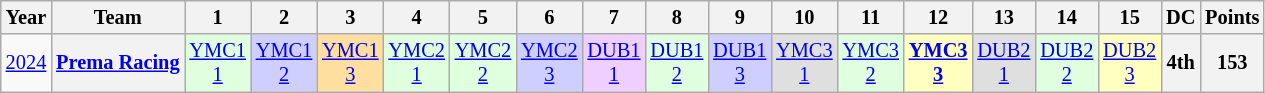<table class="wikitable" style="text-align:center; font-size:85%">
<tr>
<th>Year</th>
<th>Team</th>
<th>1</th>
<th>2</th>
<th>3</th>
<th>4</th>
<th>5</th>
<th>6</th>
<th>7</th>
<th>8</th>
<th>9</th>
<th>10</th>
<th>11</th>
<th>12</th>
<th>13</th>
<th>14</th>
<th>15</th>
<th>DC</th>
<th>Points</th>
</tr>
<tr>
<td><a href='#'>2024</a></td>
<th nowrap><a href='#'>Prema Racing</a></th>
<td style="background:#DFFFDF;"><a href='#'>YMC1<br>1</a><br></td>
<td style="background:#CFCFFF;"><a href='#'>YMC1<br>2</a><br></td>
<td style="background:#FFDF9F;"><a href='#'>YMC1<br>3</a><br></td>
<td style="background:#DFFFDF;"><a href='#'>YMC2<br>1</a><br></td>
<td style="background:#DFFFDF;"><a href='#'>YMC2<br>2</a><br></td>
<td style="background:#CFCFFF;"><a href='#'>YMC2<br>3</a><br></td>
<td style="background:#EFCFFF;"><a href='#'>DUB1<br>1</a><br></td>
<td style="background:#DFFFDF;"><a href='#'>DUB1<br>2</a><br></td>
<td style="background:#CFCFFF;"><a href='#'>DUB1<br>3</a><br></td>
<td style="background:#DFDFDF;"><a href='#'>YMC3<br>1</a><br></td>
<td style="background:#DFFFDF;"><a href='#'>YMC3<br>2</a><br></td>
<td style="background:#FFFFBF;"><strong><a href='#'>YMC3<br>3</a></strong><br></td>
<td style="background:#DFDFDF;"><a href='#'>DUB2<br>1</a><br></td>
<td style="background:#DFFFDF;"><a href='#'>DUB2<br>2</a><br></td>
<td style="background:#FFFFBF;"><a href='#'>DUB2<br>3</a><br></td>
<th>4th</th>
<th>153</th>
</tr>
</table>
